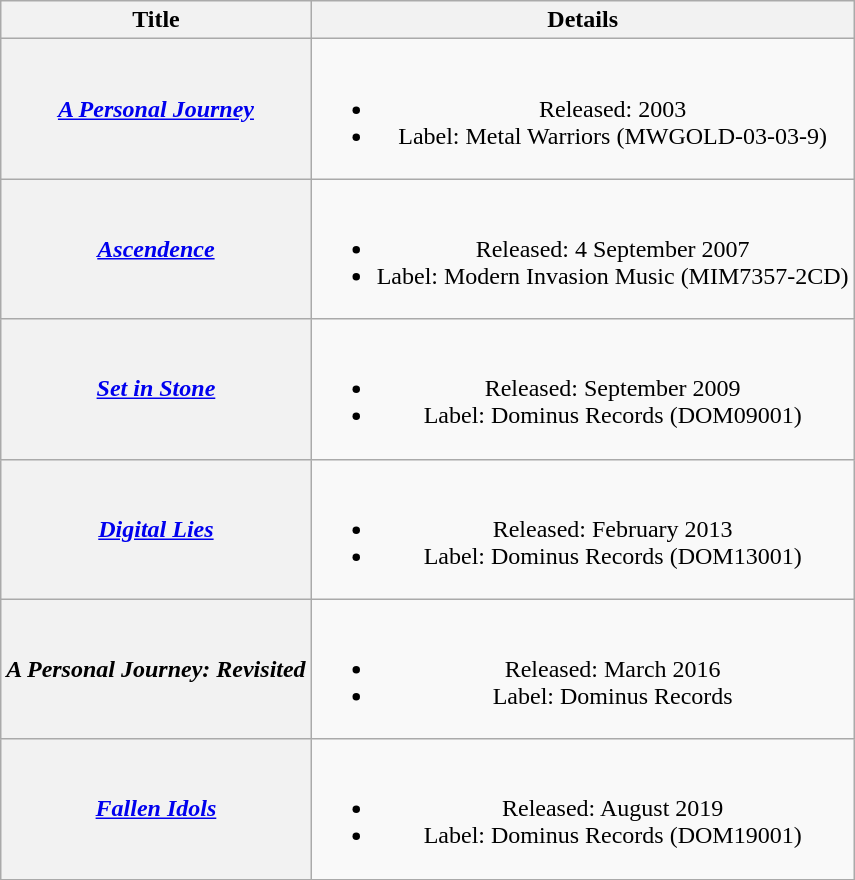<table class="wikitable plainrowheaders" style="text-align:center;">
<tr>
<th>Title</th>
<th>Details</th>
</tr>
<tr>
<th scope="row"><em><a href='#'>A Personal Journey</a></em></th>
<td><br><ul><li>Released: 2003</li><li>Label: Metal Warriors	(MWGOLD-03-03-9)</li></ul></td>
</tr>
<tr>
<th scope="row"><em><a href='#'>Ascendence</a></em></th>
<td><br><ul><li>Released: 4 September 2007</li><li>Label: Modern Invasion Music	(MIM7357-2CD)</li></ul></td>
</tr>
<tr>
<th scope="row"><em><a href='#'>Set in Stone</a></em></th>
<td><br><ul><li>Released: September 2009</li><li>Label: Dominus Records (DOM09001)</li></ul></td>
</tr>
<tr>
<th scope="row"><em><a href='#'>Digital Lies</a></em></th>
<td><br><ul><li>Released: February 2013</li><li>Label: Dominus Records (DOM13001)</li></ul></td>
</tr>
<tr>
<th scope="row"><em>A Personal Journey: Revisited</em></th>
<td><br><ul><li>Released: March 2016</li><li>Label: Dominus Records</li></ul></td>
</tr>
<tr>
<th scope="row"><em><a href='#'>Fallen Idols</a></em></th>
<td><br><ul><li>Released: August 2019</li><li>Label: Dominus Records (DOM19001)</li></ul></td>
</tr>
</table>
